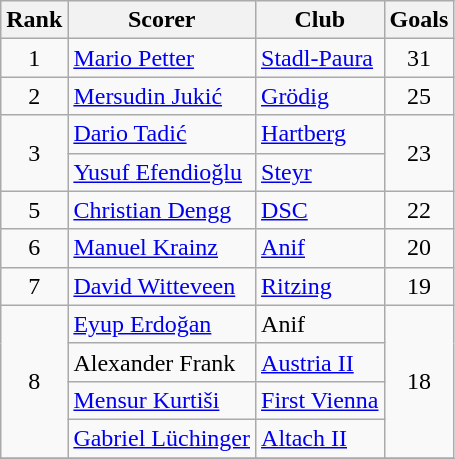<table class="wikitable" style="text-align:center">
<tr>
<th>Rank</th>
<th>Scorer</th>
<th>Club</th>
<th>Goals</th>
</tr>
<tr>
<td>1</td>
<td align="left"> <a href='#'>Mario Petter</a></td>
<td align="left"><a href='#'>Stadl-Paura</a></td>
<td>31</td>
</tr>
<tr>
<td>2</td>
<td align="left"> <a href='#'>Mersudin Jukić</a></td>
<td align="left"><a href='#'>Grödig</a></td>
<td>25</td>
</tr>
<tr>
<td rowspan=2>3</td>
<td align="left"> <a href='#'>Dario Tadić</a></td>
<td align="left"><a href='#'>Hartberg</a></td>
<td rowspan=2>23</td>
</tr>
<tr>
<td align="left"> <a href='#'>Yusuf Efendioğlu</a></td>
<td align="left"><a href='#'>Steyr</a></td>
</tr>
<tr>
<td>5</td>
<td align="left"> <a href='#'>Christian Dengg</a></td>
<td align="left"><a href='#'>DSC</a></td>
<td>22</td>
</tr>
<tr>
<td>6</td>
<td align="left"> <a href='#'>Manuel Krainz</a></td>
<td align="left"><a href='#'>Anif</a></td>
<td>20</td>
</tr>
<tr>
<td>7</td>
<td align="left"> <a href='#'>David Witteveen</a></td>
<td align="left"><a href='#'>Ritzing</a></td>
<td>19</td>
</tr>
<tr>
<td rowspan=4>8</td>
<td align="left"> <a href='#'>Eyup Erdoğan</a></td>
<td align="left">Anif</td>
<td rowspan=4>18</td>
</tr>
<tr>
<td align="left"> Alexander Frank</td>
<td align="left"><a href='#'>Austria II</a></td>
</tr>
<tr>
<td align="left"> <a href='#'>Mensur Kurtiši</a></td>
<td align="left"><a href='#'>First Vienna</a></td>
</tr>
<tr>
<td align="left"> <a href='#'>Gabriel Lüchinger</a></td>
<td align="left"><a href='#'>Altach II</a></td>
</tr>
<tr>
</tr>
</table>
